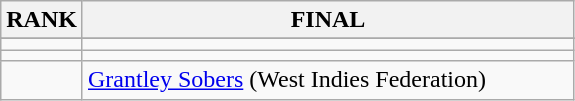<table class="wikitable">
<tr>
<th>RANK</th>
<th style="width: 20em">FINAL</th>
</tr>
<tr>
</tr>
<tr>
<td align="center"></td>
<td></td>
</tr>
<tr>
<td align="center"></td>
<td></td>
</tr>
<tr>
<td align="center"></td>
<td> <a href='#'>Grantley Sobers</a> (West Indies Federation)</td>
</tr>
</table>
